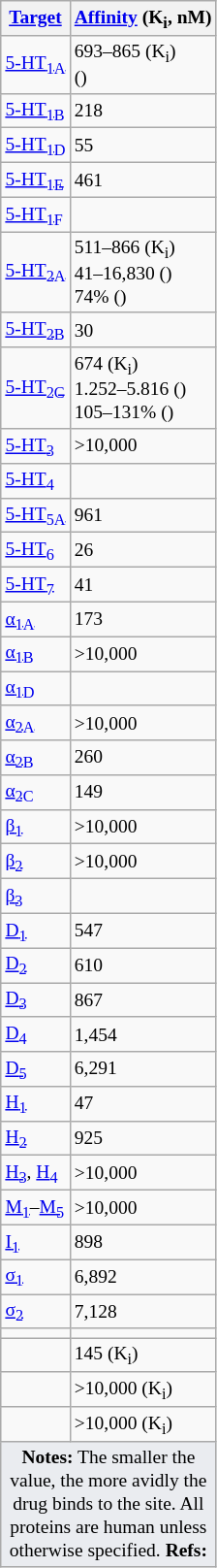<table class="wikitable floatleft" style="font-size:small;">
<tr>
<th><a href='#'>Target</a></th>
<th><a href='#'>Affinity</a> (K<sub>i</sub>, nM)</th>
</tr>
<tr>
<td><a href='#'>5-HT<sub>1A</sub></a></td>
<td>693–865 (K<sub>i</sub>)<br> ()</td>
</tr>
<tr>
<td><a href='#'>5-HT<sub>1B</sub></a></td>
<td>218</td>
</tr>
<tr>
<td><a href='#'>5-HT<sub>1D</sub></a></td>
<td>55</td>
</tr>
<tr>
<td><a href='#'>5-HT<sub>1E</sub></a></td>
<td>461</td>
</tr>
<tr>
<td><a href='#'>5-HT<sub>1F</sub></a></td>
<td></td>
</tr>
<tr>
<td><a href='#'>5-HT<sub>2A</sub></a></td>
<td>511–866 (K<sub>i</sub>)<br>41–16,830 ()<br>74% ()</td>
</tr>
<tr>
<td><a href='#'>5-HT<sub>2B</sub></a></td>
<td>30</td>
</tr>
<tr>
<td><a href='#'>5-HT<sub>2C</sub></a></td>
<td>674 (K<sub>i</sub>)<br>1.252–5.816 ()<br>105–131% ()</td>
</tr>
<tr>
<td><a href='#'>5-HT<sub>3</sub></a></td>
<td>>10,000</td>
</tr>
<tr>
<td><a href='#'>5-HT<sub>4</sub></a></td>
<td></td>
</tr>
<tr>
<td><a href='#'>5-HT<sub>5A</sub></a></td>
<td>961</td>
</tr>
<tr>
<td><a href='#'>5-HT<sub>6</sub></a></td>
<td>26</td>
</tr>
<tr>
<td><a href='#'>5-HT<sub>7</sub></a></td>
<td>41</td>
</tr>
<tr>
<td><a href='#'>α<sub>1A</sub></a></td>
<td>173</td>
</tr>
<tr>
<td><a href='#'>α<sub>1B</sub></a></td>
<td>>10,000</td>
</tr>
<tr>
<td><a href='#'>α<sub>1D</sub></a></td>
<td></td>
</tr>
<tr>
<td><a href='#'>α<sub>2A</sub></a></td>
<td>>10,000</td>
</tr>
<tr>
<td><a href='#'>α<sub>2B</sub></a></td>
<td>260</td>
</tr>
<tr>
<td><a href='#'>α<sub>2C</sub></a></td>
<td>149</td>
</tr>
<tr>
<td><a href='#'>β<sub>1</sub></a></td>
<td>>10,000</td>
</tr>
<tr>
<td><a href='#'>β<sub>2</sub></a></td>
<td>>10,000</td>
</tr>
<tr>
<td><a href='#'>β<sub>3</sub></a></td>
<td></td>
</tr>
<tr>
<td><a href='#'>D<sub>1</sub></a></td>
<td>547</td>
</tr>
<tr>
<td><a href='#'>D<sub>2</sub></a></td>
<td>610</td>
</tr>
<tr>
<td><a href='#'>D<sub>3</sub></a></td>
<td>867</td>
</tr>
<tr>
<td><a href='#'>D<sub>4</sub></a></td>
<td>1,454</td>
</tr>
<tr>
<td><a href='#'>D<sub>5</sub></a></td>
<td>6,291</td>
</tr>
<tr>
<td><a href='#'>H<sub>1</sub></a></td>
<td>47</td>
</tr>
<tr>
<td><a href='#'>H<sub>2</sub></a></td>
<td>925</td>
</tr>
<tr>
<td><a href='#'>H<sub>3</sub></a>, <a href='#'>H<sub>4</sub></a></td>
<td>>10,000</td>
</tr>
<tr>
<td><a href='#'>M<sub>1</sub></a>–<a href='#'>M<sub>5</sub></a></td>
<td>>10,000</td>
</tr>
<tr>
<td><a href='#'>I<sub>1</sub></a></td>
<td>898</td>
</tr>
<tr>
<td><a href='#'>σ<sub>1</sub></a></td>
<td>6,892</td>
</tr>
<tr>
<td><a href='#'>σ<sub>2</sub></a></td>
<td>7,128</td>
</tr>
<tr>
<td></td>
<td></td>
</tr>
<tr>
<td></td>
<td>145 (K<sub>i</sub>)</td>
</tr>
<tr>
<td></td>
<td>>10,000 (K<sub>i</sub>)</td>
</tr>
<tr>
<td></td>
<td>>10,000 (K<sub>i</sub>)</td>
</tr>
<tr class="sortbottom">
<td colspan="2" style="width: 1px; background-color:#eaecf0; text-align: center;"><strong>Notes:</strong> The smaller the value, the more avidly the drug binds to the site. All proteins are human unless otherwise specified. <strong>Refs:</strong> </td>
</tr>
</table>
